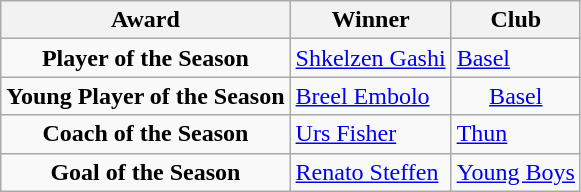<table class="wikitable" style="text-align:center">
<tr>
<th><strong>Award</strong></th>
<th>Winner</th>
<th>Club</th>
</tr>
<tr>
<td><strong>Player of the Season</strong></td>
<td align="left"> <a href='#'>Shkelzen Gashi</a></td>
<td align="left"><a href='#'>Basel</a></td>
</tr>
<tr>
<td><strong>Young Player of the Season</strong></td>
<td align="left"> <a href='#'>Breel Embolo</a></td>
<td><a href='#'>Basel</a></td>
</tr>
<tr>
<td><strong>Coach of the Season</strong></td>
<td align="left"> <a href='#'>Urs Fisher</a></td>
<td align="left"><a href='#'>Thun</a></td>
</tr>
<tr>
<td><strong>Goal of the Season</strong></td>
<td align="left"> <a href='#'>Renato Steffen</a></td>
<td align="left"><a href='#'>Young Boys</a></td>
</tr>
</table>
